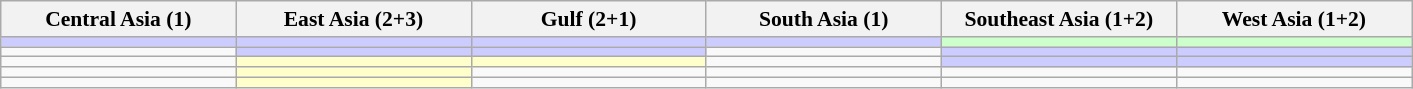<table class=wikitable style="font-size:90%;">
<tr>
<th width=150>Central Asia (1)</th>
<th width=150>East Asia (2+3)</th>
<th width=150>Gulf (2+1)</th>
<th width=150>South Asia (1)</th>
<th width=150>Southeast Asia (1+2)</th>
<th width=150>West Asia (1+2)</th>
</tr>
<tr>
<td bgcolor=#ccccff></td>
<td bgcolor=#ccccff></td>
<td bgcolor=#ccccff></td>
<td bgcolor=#ccccff></td>
<td bgcolor=#ccffcc></td>
<td bgcolor=#ccffcc></td>
</tr>
<tr>
<td></td>
<td bgcolor=#ccccff></td>
<td bgcolor=#ccccff></td>
<td></td>
<td bgcolor=#ccccff></td>
<td bgcolor=#ccccff><s></s></td>
</tr>
<tr>
<td></td>
<td bgcolor=#ffffcc></td>
<td bgcolor=#ffffcc></td>
<td></td>
<td bgcolor=#ccccff></td>
<td bgcolor=#ccccff></td>
</tr>
<tr>
<td></td>
<td bgcolor=#ffffcc></td>
<td></td>
<td></td>
<td></td>
<td></td>
</tr>
<tr>
<td></td>
<td bgcolor=#ffffcc></td>
<td></td>
<td></td>
<td></td>
<td></td>
</tr>
</table>
